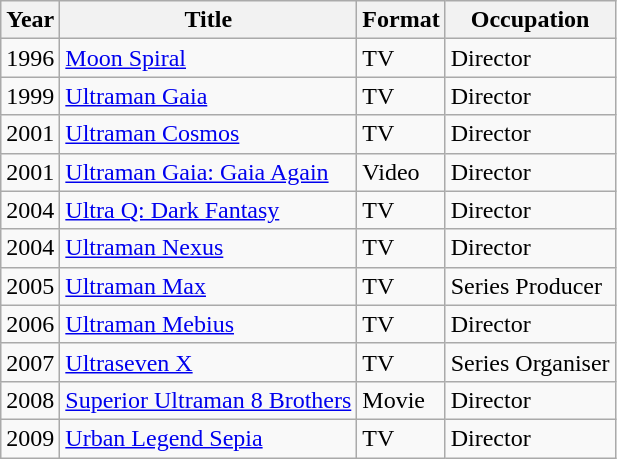<table class="wikitable sortable">
<tr>
<th>Year</th>
<th>Title</th>
<th>Format</th>
<th>Occupation</th>
</tr>
<tr>
<td>1996</td>
<td><a href='#'>Moon Spiral</a></td>
<td>TV</td>
<td>Director</td>
</tr>
<tr>
<td>1999</td>
<td><a href='#'>Ultraman Gaia</a></td>
<td>TV</td>
<td>Director</td>
</tr>
<tr>
<td>2001</td>
<td><a href='#'>Ultraman Cosmos</a></td>
<td>TV</td>
<td>Director</td>
</tr>
<tr>
<td>2001</td>
<td><a href='#'>Ultraman Gaia: Gaia Again</a></td>
<td>Video</td>
<td>Director</td>
</tr>
<tr>
<td>2004</td>
<td><a href='#'>Ultra Q: Dark Fantasy</a></td>
<td>TV</td>
<td>Director</td>
</tr>
<tr>
<td>2004</td>
<td><a href='#'>Ultraman Nexus</a></td>
<td>TV</td>
<td>Director</td>
</tr>
<tr>
<td>2005</td>
<td><a href='#'>Ultraman Max</a></td>
<td>TV</td>
<td>Series Producer</td>
</tr>
<tr>
<td>2006</td>
<td><a href='#'>Ultraman Mebius</a></td>
<td>TV</td>
<td>Director</td>
</tr>
<tr>
<td>2007</td>
<td><a href='#'>Ultraseven X</a></td>
<td>TV</td>
<td>Series Organiser</td>
</tr>
<tr>
<td>2008</td>
<td><a href='#'>Superior Ultraman 8 Brothers</a></td>
<td>Movie</td>
<td>Director</td>
</tr>
<tr>
<td>2009</td>
<td><a href='#'>Urban Legend Sepia</a></td>
<td>TV</td>
<td>Director</td>
</tr>
</table>
